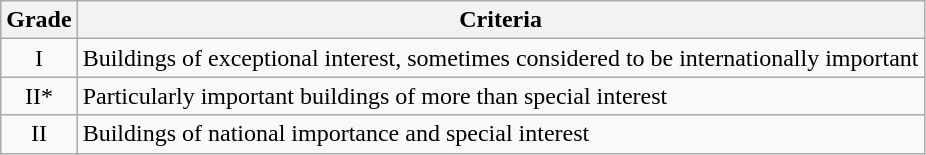<table class="wikitable">
<tr>
<th>Grade</th>
<th>Criteria</th>
</tr>
<tr>
<td align="center" >I</td>
<td>Buildings of exceptional interest, sometimes considered to be internationally important</td>
</tr>
<tr>
<td align="center" >II*</td>
<td>Particularly important buildings of more than special interest</td>
</tr>
<tr>
<td align="center" >II</td>
<td>Buildings of national importance and special interest</td>
</tr>
</table>
